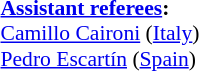<table style="width:100%; font-size:90%;">
<tr>
<td><br><strong><a href='#'>Assistant referees</a>:</strong>
<br><a href='#'>Camillo Caironi</a> (<a href='#'>Italy</a>)
<br><a href='#'>Pedro Escartín</a> (<a href='#'>Spain</a>)</td>
</tr>
</table>
